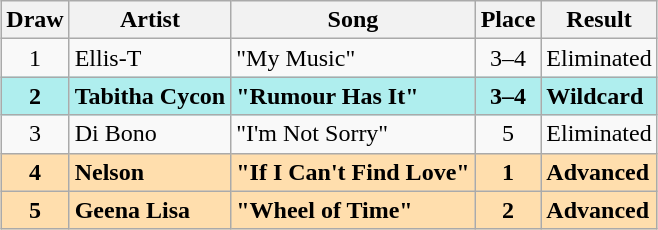<table class="sortable wikitable" style="margin: 1em auto 1em auto; text-align:center;">
<tr>
<th>Draw</th>
<th>Artist</th>
<th>Song</th>
<th>Place</th>
<th>Result</th>
</tr>
<tr>
<td>1</td>
<td align="left">Ellis-T</td>
<td align="left">"My Music"</td>
<td>3–4</td>
<td align="left">Eliminated</td>
</tr>
<tr style="font-weight:bold; background:paleturquoise;">
<td>2</td>
<td align="left">Tabitha Cycon</td>
<td align="left">"Rumour Has It"</td>
<td>3–4</td>
<td align="left">Wildcard</td>
</tr>
<tr>
<td>3</td>
<td align="left">Di Bono</td>
<td align="left">"I'm Not Sorry"</td>
<td>5</td>
<td align="left">Eliminated</td>
</tr>
<tr style="font-weight:bold; background:navajowhite;">
<td>4</td>
<td align="left">Nelson</td>
<td align="left">"If I Can't Find Love"</td>
<td>1</td>
<td align="left">Advanced</td>
</tr>
<tr style="font-weight:bold; background:navajowhite;">
<td>5</td>
<td align="left">Geena Lisa</td>
<td align="left">"Wheel of Time"</td>
<td>2</td>
<td align="left">Advanced</td>
</tr>
</table>
